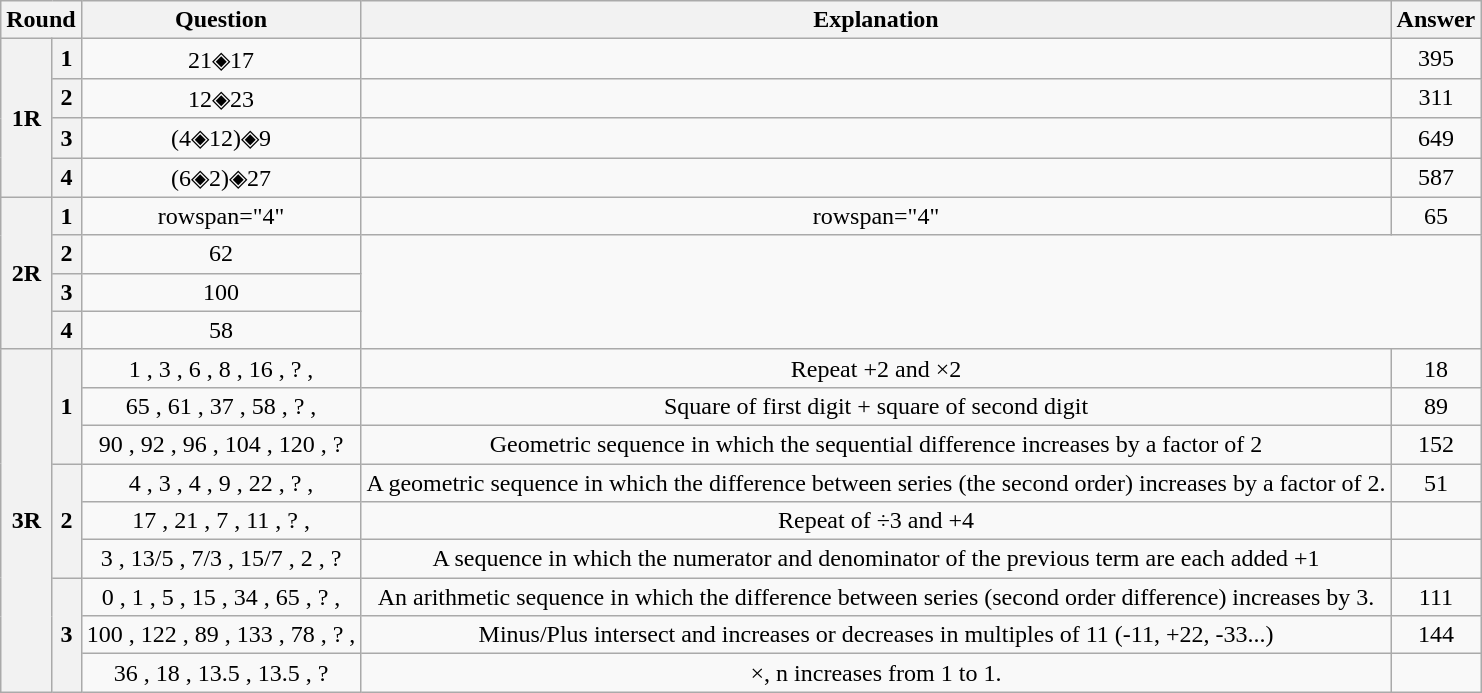<table class="wikitable" style="text-align:center">
<tr>
<th scope="col" colspan="2">Round</th>
<th scope="col">Question</th>
<th scope="col">Explanation</th>
<th scope="col">Answer</th>
</tr>
<tr>
<th scope="row" rowspan="4">1R</th>
<th scope="row">1</th>
<td>21◈17</td>
<td></td>
<td>395</td>
</tr>
<tr>
<th scope="row">2</th>
<td>12◈23</td>
<td></td>
<td>311</td>
</tr>
<tr>
<th scope="row">3</th>
<td>(4◈12)◈9</td>
<td></td>
<td>649</td>
</tr>
<tr>
<th scope="row">4</th>
<td>(6◈2)◈27</td>
<td></td>
<td>587</td>
</tr>
<tr>
<th scope="row" rowspan="4">2R</th>
<th scope="row">1</th>
<td>rowspan="4" </td>
<td>rowspan="4" </td>
<td>65</td>
</tr>
<tr>
<th scope="row">2</th>
<td>62</td>
</tr>
<tr>
<th scope="row">3</th>
<td>100</td>
</tr>
<tr>
<th scope="row">4</th>
<td>58</td>
</tr>
<tr>
<th scope="row" rowspan="9">3R</th>
<th scope="row" rowspan="3">1</th>
<td>1 , 3 , 6 , 8 , 16 , ? ,</td>
<td>Repeat +2 and ×2</td>
<td>18</td>
</tr>
<tr>
<td>65 , 61 , 37 , 58 , ? ,</td>
<td>Square of first digit + square of second digit</td>
<td>89</td>
</tr>
<tr>
<td>90 , 92 , 96 , 104 , 120 , ?</td>
<td>Geometric sequence in which the sequential difference increases by a factor of 2</td>
<td>152</td>
</tr>
<tr>
<th scope="row" rowspan="3">2</th>
<td>4 , 3 , 4 , 9 , 22 , ? ,</td>
<td>A geometric sequence in which the difference between series (the second order) increases by a factor of 2.</td>
<td>51</td>
</tr>
<tr>
<td>17 , 21 , 7 , 11 , ? ,</td>
<td>Repeat of ÷3 and +4</td>
<td></td>
</tr>
<tr>
<td>3 , 13/5 , 7/3 , 15/7 , 2 , ?</td>
<td>A sequence in which the numerator and denominator of the previous term are each added +1</td>
<td></td>
</tr>
<tr>
<th scope="row" rowspan="3">3</th>
<td>0 , 1 , 5 , 15 , 34 , 65 , ? ,</td>
<td>An arithmetic sequence in which the difference between series (second order difference) increases by 3.</td>
<td>111</td>
</tr>
<tr>
<td>100 , 122 , 89 , 133 , 78 , ? ,</td>
<td>Minus/Plus intersect and increases or decreases in multiples of 11 (-11, +22, -33...)</td>
<td>144</td>
</tr>
<tr>
<td>36 , 18 , 13.5 , 13.5 , ?</td>
<td>×, n increases from 1 to 1.</td>
<td></td>
</tr>
</table>
